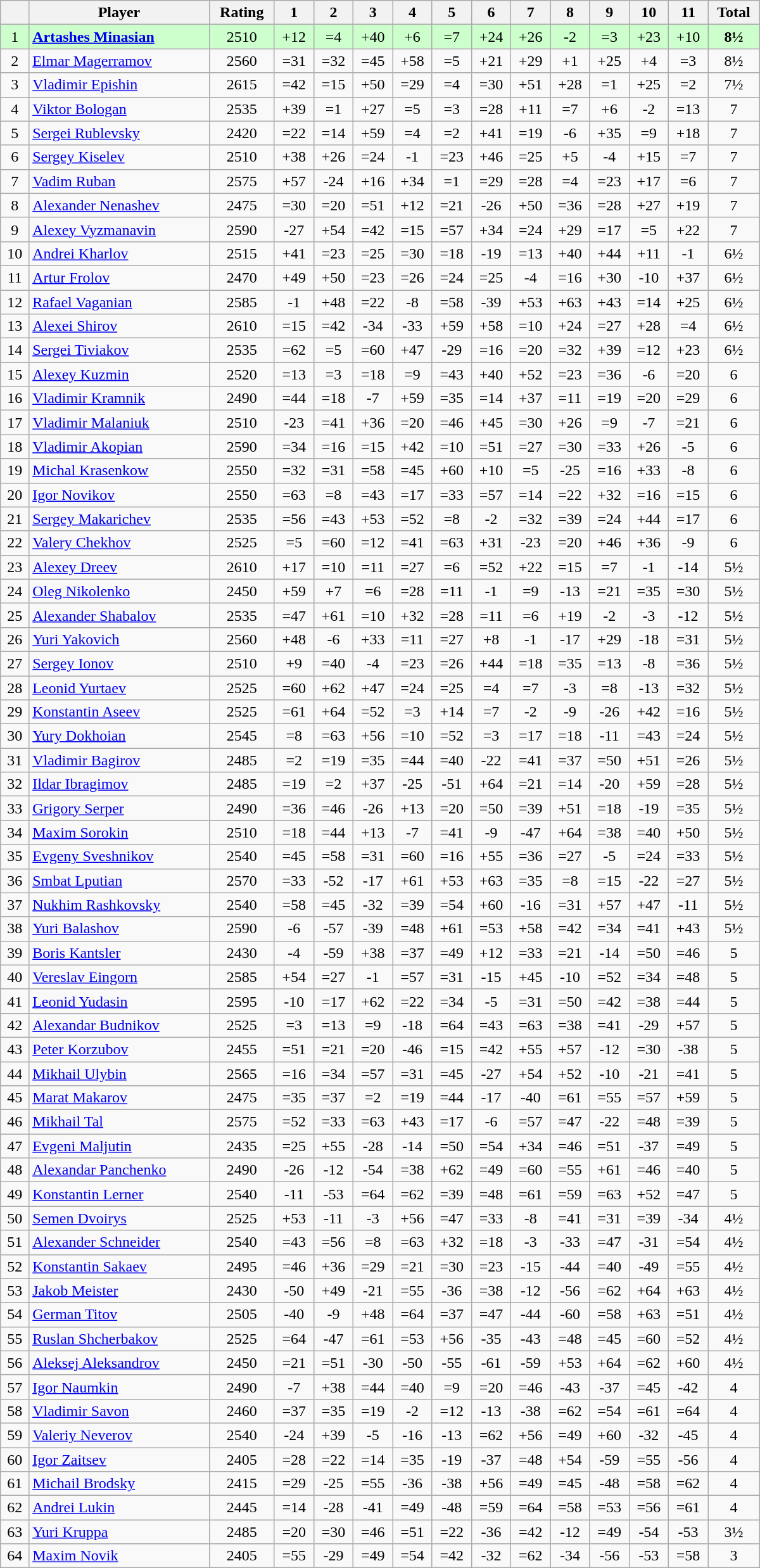<table class="wikitable" border="1" width="800px">
<tr>
<th></th>
<th>Player</th>
<th>Rating</th>
<th>1</th>
<th>2</th>
<th>3</th>
<th>4</th>
<th>5</th>
<th>6</th>
<th>7</th>
<th>8</th>
<th>9</th>
<th>10</th>
<th>11</th>
<th>Total</th>
</tr>
<tr align=center style="background:#ccffcc;">
<td>1</td>
<td align=left> <strong><a href='#'>Artashes Minasian</a></strong></td>
<td>2510</td>
<td>+12</td>
<td>=4</td>
<td>+40</td>
<td>+6</td>
<td>=7</td>
<td>+24</td>
<td>+26</td>
<td>-2</td>
<td>=3</td>
<td>+23</td>
<td>+10</td>
<td align=center><strong> 8½</strong></td>
</tr>
<tr align=center>
<td>2</td>
<td align=left> <a href='#'>Elmar Magerramov</a></td>
<td>2560</td>
<td>=31</td>
<td>=32</td>
<td>=45</td>
<td>+58</td>
<td>=5</td>
<td>+21</td>
<td>+29</td>
<td>+1</td>
<td>+25</td>
<td>+4</td>
<td>=3</td>
<td align=center>8½</td>
</tr>
<tr align=center>
<td>3</td>
<td align=left> <a href='#'>Vladimir Epishin</a></td>
<td>2615</td>
<td>=42</td>
<td>=15</td>
<td>+50</td>
<td>=29</td>
<td>=4</td>
<td>=30</td>
<td>+51</td>
<td>+28</td>
<td>=1</td>
<td>+25</td>
<td>=2</td>
<td align=center>7½</td>
</tr>
<tr align=center>
<td>4</td>
<td align=left> <a href='#'>Viktor Bologan</a></td>
<td>2535</td>
<td>+39</td>
<td>=1</td>
<td>+27</td>
<td>=5</td>
<td>=3</td>
<td>=28</td>
<td>+11</td>
<td>=7</td>
<td>+6</td>
<td>-2</td>
<td>=13</td>
<td align=center>7</td>
</tr>
<tr align=center>
<td>5</td>
<td align=left> <a href='#'>Sergei Rublevsky</a></td>
<td>2420</td>
<td>=22</td>
<td>=14</td>
<td>+59</td>
<td>=4</td>
<td>=2</td>
<td>+41</td>
<td>=19</td>
<td>-6</td>
<td>+35</td>
<td>=9</td>
<td>+18</td>
<td align=center>7</td>
</tr>
<tr align=center>
<td>6</td>
<td align=left> <a href='#'>Sergey Kiselev</a></td>
<td>2510</td>
<td>+38</td>
<td>+26</td>
<td>=24</td>
<td>-1</td>
<td>=23</td>
<td>+46</td>
<td>=25</td>
<td>+5</td>
<td>-4</td>
<td>+15</td>
<td>=7</td>
<td align=center>7</td>
</tr>
<tr align=center>
<td>7</td>
<td align=left> <a href='#'>Vadim Ruban</a></td>
<td>2575</td>
<td>+57</td>
<td>-24</td>
<td>+16</td>
<td>+34</td>
<td>=1</td>
<td>=29</td>
<td>=28</td>
<td>=4</td>
<td>=23</td>
<td>+17</td>
<td>=6</td>
<td align=center>7</td>
</tr>
<tr align=center>
<td>8</td>
<td align=left> <a href='#'>Alexander Nenashev</a></td>
<td>2475</td>
<td>=30</td>
<td>=20</td>
<td>=51</td>
<td>+12</td>
<td>=21</td>
<td>-26</td>
<td>+50</td>
<td>=36</td>
<td>=28</td>
<td>+27</td>
<td>+19</td>
<td align=center>7</td>
</tr>
<tr align=center>
<td>9</td>
<td align=left> <a href='#'>Alexey Vyzmanavin</a></td>
<td>2590</td>
<td>-27</td>
<td>+54</td>
<td>=42</td>
<td>=15</td>
<td>=57</td>
<td>+34</td>
<td>=24</td>
<td>+29</td>
<td>=17</td>
<td>=5</td>
<td>+22</td>
<td align=center>7</td>
</tr>
<tr align=center>
<td>10</td>
<td align=left> <a href='#'>Andrei Kharlov</a></td>
<td>2515</td>
<td>+41</td>
<td>=23</td>
<td>=25</td>
<td>=30</td>
<td>=18</td>
<td>-19</td>
<td>=13</td>
<td>+40</td>
<td>+44</td>
<td>+11</td>
<td>-1</td>
<td align=center>6½</td>
</tr>
<tr align=center>
<td>11</td>
<td align=left> <a href='#'>Artur Frolov</a></td>
<td>2470</td>
<td>+49</td>
<td>+50</td>
<td>=23</td>
<td>=26</td>
<td>=24</td>
<td>=25</td>
<td>-4</td>
<td>=16</td>
<td>+30</td>
<td>-10</td>
<td>+37</td>
<td align=center>6½</td>
</tr>
<tr align=center>
<td>12</td>
<td align=left> <a href='#'>Rafael Vaganian</a></td>
<td>2585</td>
<td>-1</td>
<td>+48</td>
<td>=22</td>
<td>-8</td>
<td>=58</td>
<td>-39</td>
<td>+53</td>
<td>+63</td>
<td>+43</td>
<td>=14</td>
<td>+25</td>
<td align=center>6½</td>
</tr>
<tr align=center>
<td>13</td>
<td align=left> <a href='#'>Alexei Shirov</a></td>
<td>2610</td>
<td>=15</td>
<td>=42</td>
<td>-34</td>
<td>-33</td>
<td>+59</td>
<td>+58</td>
<td>=10</td>
<td>+24</td>
<td>=27</td>
<td>+28</td>
<td>=4</td>
<td align=center>6½</td>
</tr>
<tr align=center>
<td>14</td>
<td align=left> <a href='#'>Sergei Tiviakov</a></td>
<td>2535</td>
<td>=62</td>
<td>=5</td>
<td>=60</td>
<td>+47</td>
<td>-29</td>
<td>=16</td>
<td>=20</td>
<td>=32</td>
<td>+39</td>
<td>=12</td>
<td>+23</td>
<td align=center>6½</td>
</tr>
<tr align=center>
<td>15</td>
<td align=left> <a href='#'>Alexey Kuzmin</a></td>
<td>2520</td>
<td>=13</td>
<td>=3</td>
<td>=18</td>
<td>=9</td>
<td>=43</td>
<td>+40</td>
<td>+52</td>
<td>=23</td>
<td>=36</td>
<td>-6</td>
<td>=20</td>
<td align=center>6</td>
</tr>
<tr align=center>
<td>16</td>
<td align=left> <a href='#'>Vladimir Kramnik</a></td>
<td>2490</td>
<td>=44</td>
<td>=18</td>
<td>-7</td>
<td>+59</td>
<td>=35</td>
<td>=14</td>
<td>+37</td>
<td>=11</td>
<td>=19</td>
<td>=20</td>
<td>=29</td>
<td align=center>6</td>
</tr>
<tr align=center>
<td>17</td>
<td align=left> <a href='#'>Vladimir Malaniuk</a></td>
<td>2510</td>
<td>-23</td>
<td>=41</td>
<td>+36</td>
<td>=20</td>
<td>=46</td>
<td>+45</td>
<td>=30</td>
<td>+26</td>
<td>=9</td>
<td>-7</td>
<td>=21</td>
<td align=center>6</td>
</tr>
<tr align=center>
<td>18</td>
<td align=left> <a href='#'>Vladimir Akopian</a></td>
<td>2590</td>
<td>=34</td>
<td>=16</td>
<td>=15</td>
<td>+42</td>
<td>=10</td>
<td>=51</td>
<td>=27</td>
<td>=30</td>
<td>=33</td>
<td>+26</td>
<td>-5</td>
<td align=center>6</td>
</tr>
<tr align=center>
<td>19</td>
<td align=left> <a href='#'>Michal Krasenkow</a></td>
<td>2550</td>
<td>=32</td>
<td>=31</td>
<td>=58</td>
<td>=45</td>
<td>+60</td>
<td>+10</td>
<td>=5</td>
<td>-25</td>
<td>=16</td>
<td>+33</td>
<td>-8</td>
<td align=center>6</td>
</tr>
<tr align=center>
<td>20</td>
<td align=left> <a href='#'>Igor Novikov</a></td>
<td>2550</td>
<td>=63</td>
<td>=8</td>
<td>=43</td>
<td>=17</td>
<td>=33</td>
<td>=57</td>
<td>=14</td>
<td>=22</td>
<td>+32</td>
<td>=16</td>
<td>=15</td>
<td align=center>6</td>
</tr>
<tr align=center>
<td>21</td>
<td align=left> <a href='#'>Sergey Makarichev</a></td>
<td>2535</td>
<td>=56</td>
<td>=43</td>
<td>+53</td>
<td>=52</td>
<td>=8</td>
<td>-2</td>
<td>=32</td>
<td>=39</td>
<td>=24</td>
<td>+44</td>
<td>=17</td>
<td align=center>6</td>
</tr>
<tr align=center>
<td>22</td>
<td align=left> <a href='#'>Valery Chekhov</a></td>
<td>2525</td>
<td>=5</td>
<td>=60</td>
<td>=12</td>
<td>=41</td>
<td>=63</td>
<td>+31</td>
<td>-23</td>
<td>=20</td>
<td>+46</td>
<td>+36</td>
<td>-9</td>
<td align=center>6</td>
</tr>
<tr align=center>
<td>23</td>
<td align=left> <a href='#'>Alexey Dreev</a></td>
<td>2610</td>
<td>+17</td>
<td>=10</td>
<td>=11</td>
<td>=27</td>
<td>=6</td>
<td>=52</td>
<td>+22</td>
<td>=15</td>
<td>=7</td>
<td>-1</td>
<td>-14</td>
<td align=center>5½</td>
</tr>
<tr align=center>
<td>24</td>
<td align=left> <a href='#'>Oleg Nikolenko</a></td>
<td>2450</td>
<td>+59</td>
<td>+7</td>
<td>=6</td>
<td>=28</td>
<td>=11</td>
<td>-1</td>
<td>=9</td>
<td>-13</td>
<td>=21</td>
<td>=35</td>
<td>=30</td>
<td align=center>5½</td>
</tr>
<tr align=center>
<td>25</td>
<td align=left> <a href='#'>Alexander Shabalov</a></td>
<td>2535</td>
<td>=47</td>
<td>+61</td>
<td>=10</td>
<td>+32</td>
<td>=28</td>
<td>=11</td>
<td>=6</td>
<td>+19</td>
<td>-2</td>
<td>-3</td>
<td>-12</td>
<td align=center>5½</td>
</tr>
<tr align=center>
<td>26</td>
<td align=left> <a href='#'>Yuri Yakovich</a></td>
<td>2560</td>
<td>+48</td>
<td>-6</td>
<td>+33</td>
<td>=11</td>
<td>=27</td>
<td>+8</td>
<td>-1</td>
<td>-17</td>
<td>+29</td>
<td>-18</td>
<td>=31</td>
<td align=center>5½</td>
</tr>
<tr align=center>
<td>27</td>
<td align=left> <a href='#'>Sergey Ionov</a></td>
<td>2510</td>
<td>+9</td>
<td>=40</td>
<td>-4</td>
<td>=23</td>
<td>=26</td>
<td>+44</td>
<td>=18</td>
<td>=35</td>
<td>=13</td>
<td>-8</td>
<td>=36</td>
<td align=center>5½</td>
</tr>
<tr align=center>
<td>28</td>
<td align=left> <a href='#'>Leonid Yurtaev</a></td>
<td>2525</td>
<td>=60</td>
<td>+62</td>
<td>+47</td>
<td>=24</td>
<td>=25</td>
<td>=4</td>
<td>=7</td>
<td>-3</td>
<td>=8</td>
<td>-13</td>
<td>=32</td>
<td align=center>5½</td>
</tr>
<tr align=center>
<td>29</td>
<td align=left> <a href='#'>Konstantin Aseev</a></td>
<td>2525</td>
<td>=61</td>
<td>+64</td>
<td>=52</td>
<td>=3</td>
<td>+14</td>
<td>=7</td>
<td>-2</td>
<td>-9</td>
<td>-26</td>
<td>+42</td>
<td>=16</td>
<td align=center>5½</td>
</tr>
<tr align=center>
<td>30</td>
<td align=left> <a href='#'>Yury Dokhoian</a></td>
<td>2545</td>
<td>=8</td>
<td>=63</td>
<td>+56</td>
<td>=10</td>
<td>=52</td>
<td>=3</td>
<td>=17</td>
<td>=18</td>
<td>-11</td>
<td>=43</td>
<td>=24</td>
<td align=center>5½</td>
</tr>
<tr align=center>
<td>31</td>
<td align=left> <a href='#'>Vladimir Bagirov</a></td>
<td>2485</td>
<td>=2</td>
<td>=19</td>
<td>=35</td>
<td>=44</td>
<td>=40</td>
<td>-22</td>
<td>=41</td>
<td>=37</td>
<td>=50</td>
<td>+51</td>
<td>=26</td>
<td align=center>5½</td>
</tr>
<tr align=center>
<td>32</td>
<td align=left> <a href='#'>Ildar Ibragimov</a></td>
<td>2485</td>
<td>=19</td>
<td>=2</td>
<td>+37</td>
<td>-25</td>
<td>-51</td>
<td>+64</td>
<td>=21</td>
<td>=14</td>
<td>-20</td>
<td>+59</td>
<td>=28</td>
<td align=center>5½</td>
</tr>
<tr align=center>
<td>33</td>
<td align=left> <a href='#'>Grigory Serper</a></td>
<td>2490</td>
<td>=36</td>
<td>=46</td>
<td>-26</td>
<td>+13</td>
<td>=20</td>
<td>=50</td>
<td>=39</td>
<td>+51</td>
<td>=18</td>
<td>-19</td>
<td>=35</td>
<td align=center>5½</td>
</tr>
<tr align=center>
<td>34</td>
<td align=left> <a href='#'>Maxim Sorokin</a></td>
<td>2510</td>
<td>=18</td>
<td>=44</td>
<td>+13</td>
<td>-7</td>
<td>=41</td>
<td>-9</td>
<td>-47</td>
<td>+64</td>
<td>=38</td>
<td>=40</td>
<td>+50</td>
<td align=center>5½</td>
</tr>
<tr align=center>
<td>35</td>
<td align=left> <a href='#'>Evgeny Sveshnikov</a></td>
<td>2540</td>
<td>=45</td>
<td>=58</td>
<td>=31</td>
<td>=60</td>
<td>=16</td>
<td>+55</td>
<td>=36</td>
<td>=27</td>
<td>-5</td>
<td>=24</td>
<td>=33</td>
<td align=center>5½</td>
</tr>
<tr align=center>
<td>36</td>
<td align=left> <a href='#'>Smbat Lputian</a></td>
<td>2570</td>
<td>=33</td>
<td>-52</td>
<td>-17</td>
<td>+61</td>
<td>+53</td>
<td>+63</td>
<td>=35</td>
<td>=8</td>
<td>=15</td>
<td>-22</td>
<td>=27</td>
<td align=center>5½</td>
</tr>
<tr align=center>
<td>37</td>
<td align=left> <a href='#'>Nukhim Rashkovsky</a></td>
<td>2540</td>
<td>=58</td>
<td>=45</td>
<td>-32</td>
<td>=39</td>
<td>=54</td>
<td>+60</td>
<td>-16</td>
<td>=31</td>
<td>+57</td>
<td>+47</td>
<td>-11</td>
<td align=center>5½</td>
</tr>
<tr align=center>
<td>38</td>
<td align=left> <a href='#'>Yuri Balashov</a></td>
<td>2590</td>
<td>-6</td>
<td>-57</td>
<td>-39</td>
<td>=48</td>
<td>+61</td>
<td>=53</td>
<td>+58</td>
<td>=42</td>
<td>=34</td>
<td>=41</td>
<td>+43</td>
<td align=center>5½</td>
</tr>
<tr align=center>
<td>39</td>
<td align=left> <a href='#'>Boris Kantsler</a></td>
<td>2430</td>
<td>-4</td>
<td>-59</td>
<td>+38</td>
<td>=37</td>
<td>=49</td>
<td>+12</td>
<td>=33</td>
<td>=21</td>
<td>-14</td>
<td>=50</td>
<td>=46</td>
<td align=center>5</td>
</tr>
<tr align=center>
<td>40</td>
<td align=left> <a href='#'>Vereslav Eingorn</a></td>
<td>2585</td>
<td>+54</td>
<td>=27</td>
<td>-1</td>
<td>=57</td>
<td>=31</td>
<td>-15</td>
<td>+45</td>
<td>-10</td>
<td>=52</td>
<td>=34</td>
<td>=48</td>
<td align=center>5</td>
</tr>
<tr align=center>
<td>41</td>
<td align=left> <a href='#'>Leonid Yudasin</a></td>
<td>2595</td>
<td>-10</td>
<td>=17</td>
<td>+62</td>
<td>=22</td>
<td>=34</td>
<td>-5</td>
<td>=31</td>
<td>=50</td>
<td>=42</td>
<td>=38</td>
<td>=44</td>
<td align=center>5</td>
</tr>
<tr align=center>
<td>42</td>
<td align=left> <a href='#'>Alexandar Budnikov</a></td>
<td>2525</td>
<td>=3</td>
<td>=13</td>
<td>=9</td>
<td>-18</td>
<td>=64</td>
<td>=43</td>
<td>=63</td>
<td>=38</td>
<td>=41</td>
<td>-29</td>
<td>+57</td>
<td align=center>5</td>
</tr>
<tr align=center>
<td>43</td>
<td align=left> <a href='#'>Peter Korzubov</a></td>
<td>2455</td>
<td>=51</td>
<td>=21</td>
<td>=20</td>
<td>-46</td>
<td>=15</td>
<td>=42</td>
<td>+55</td>
<td>+57</td>
<td>-12</td>
<td>=30</td>
<td>-38</td>
<td align=center>5</td>
</tr>
<tr align=center>
<td>44</td>
<td align=left> <a href='#'>Mikhail Ulybin</a></td>
<td>2565</td>
<td>=16</td>
<td>=34</td>
<td>=57</td>
<td>=31</td>
<td>=45</td>
<td>-27</td>
<td>+54</td>
<td>+52</td>
<td>-10</td>
<td>-21</td>
<td>=41</td>
<td align=center>5</td>
</tr>
<tr align=center>
<td>45</td>
<td align=left> <a href='#'>Marat Makarov</a></td>
<td>2475</td>
<td>=35</td>
<td>=37</td>
<td>=2</td>
<td>=19</td>
<td>=44</td>
<td>-17</td>
<td>-40</td>
<td>=61</td>
<td>=55</td>
<td>=57</td>
<td>+59</td>
<td align=center>5</td>
</tr>
<tr align=center>
<td>46</td>
<td align=left> <a href='#'>Mikhail Tal</a></td>
<td>2575</td>
<td>=52</td>
<td>=33</td>
<td>=63</td>
<td>+43</td>
<td>=17</td>
<td>-6</td>
<td>=57</td>
<td>=47</td>
<td>-22</td>
<td>=48</td>
<td>=39</td>
<td align=center>5</td>
</tr>
<tr align=center>
<td>47</td>
<td align=left> <a href='#'>Evgeni Maljutin</a></td>
<td>2435</td>
<td>=25</td>
<td>+55</td>
<td>-28</td>
<td>-14</td>
<td>=50</td>
<td>=54</td>
<td>+34</td>
<td>=46</td>
<td>=51</td>
<td>-37</td>
<td>=49</td>
<td align=center>5</td>
</tr>
<tr align=center>
<td>48</td>
<td align=left> <a href='#'>Alexandar Panchenko</a></td>
<td>2490</td>
<td>-26</td>
<td>-12</td>
<td>-54</td>
<td>=38</td>
<td>+62</td>
<td>=49</td>
<td>=60</td>
<td>=55</td>
<td>+61</td>
<td>=46</td>
<td>=40</td>
<td align=center>5</td>
</tr>
<tr align=center>
<td>49</td>
<td align=left> <a href='#'>Konstantin Lerner</a></td>
<td>2540</td>
<td>-11</td>
<td>-53</td>
<td>=64</td>
<td>=62</td>
<td>=39</td>
<td>=48</td>
<td>=61</td>
<td>=59</td>
<td>=63</td>
<td>+52</td>
<td>=47</td>
<td align=center>5</td>
</tr>
<tr align=center>
<td>50</td>
<td align=left> <a href='#'>Semen Dvoirys</a></td>
<td>2525</td>
<td>+53</td>
<td>-11</td>
<td>-3</td>
<td>+56</td>
<td>=47</td>
<td>=33</td>
<td>-8</td>
<td>=41</td>
<td>=31</td>
<td>=39</td>
<td>-34</td>
<td align=center>4½</td>
</tr>
<tr align=center>
<td>51</td>
<td align=left> <a href='#'>Alexander Schneider</a></td>
<td>2540</td>
<td>=43</td>
<td>=56</td>
<td>=8</td>
<td>=63</td>
<td>+32</td>
<td>=18</td>
<td>-3</td>
<td>-33</td>
<td>=47</td>
<td>-31</td>
<td>=54</td>
<td align=center>4½</td>
</tr>
<tr align=center>
<td>52</td>
<td align=left> <a href='#'>Konstantin Sakaev</a></td>
<td>2495</td>
<td>=46</td>
<td>+36</td>
<td>=29</td>
<td>=21</td>
<td>=30</td>
<td>=23</td>
<td>-15</td>
<td>-44</td>
<td>=40</td>
<td>-49</td>
<td>=55</td>
<td align=center>4½</td>
</tr>
<tr align=center>
<td>53</td>
<td align=left> <a href='#'>Jakob Meister</a></td>
<td>2430</td>
<td>-50</td>
<td>+49</td>
<td>-21</td>
<td>=55</td>
<td>-36</td>
<td>=38</td>
<td>-12</td>
<td>-56</td>
<td>=62</td>
<td>+64</td>
<td>+63</td>
<td align=center>4½</td>
</tr>
<tr align=center>
<td>54</td>
<td align=left> <a href='#'>German Titov</a></td>
<td>2505</td>
<td>-40</td>
<td>-9</td>
<td>+48</td>
<td>=64</td>
<td>=37</td>
<td>=47</td>
<td>-44</td>
<td>-60</td>
<td>=58</td>
<td>+63</td>
<td>=51</td>
<td align=center>4½</td>
</tr>
<tr align=center>
<td>55</td>
<td align=left> <a href='#'>Ruslan Shcherbakov</a></td>
<td>2525</td>
<td>=64</td>
<td>-47</td>
<td>=61</td>
<td>=53</td>
<td>+56</td>
<td>-35</td>
<td>-43</td>
<td>=48</td>
<td>=45</td>
<td>=60</td>
<td>=52</td>
<td align=center>4½</td>
</tr>
<tr align=center>
<td>56</td>
<td align=left> <a href='#'>Aleksej Aleksandrov</a></td>
<td>2450</td>
<td>=21</td>
<td>=51</td>
<td>-30</td>
<td>-50</td>
<td>-55</td>
<td>-61</td>
<td>-59</td>
<td>+53</td>
<td>+64</td>
<td>=62</td>
<td>+60</td>
<td align=center>4½</td>
</tr>
<tr align=center>
<td>57</td>
<td align=left> <a href='#'>Igor Naumkin</a></td>
<td>2490</td>
<td>-7</td>
<td>+38</td>
<td>=44</td>
<td>=40</td>
<td>=9</td>
<td>=20</td>
<td>=46</td>
<td>-43</td>
<td>-37</td>
<td>=45</td>
<td>-42</td>
<td align=center>4</td>
</tr>
<tr align=center>
<td>58</td>
<td align=left> <a href='#'>Vladimir Savon</a></td>
<td>2460</td>
<td>=37</td>
<td>=35</td>
<td>=19</td>
<td>-2</td>
<td>=12</td>
<td>-13</td>
<td>-38</td>
<td>=62</td>
<td>=54</td>
<td>=61</td>
<td>=64</td>
<td align=center>4</td>
</tr>
<tr align=center>
<td>59</td>
<td align=left> <a href='#'>Valeriy Neverov</a></td>
<td>2540</td>
<td>-24</td>
<td>+39</td>
<td>-5</td>
<td>-16</td>
<td>-13</td>
<td>=62</td>
<td>+56</td>
<td>=49</td>
<td>+60</td>
<td>-32</td>
<td>-45</td>
<td align=center>4</td>
</tr>
<tr align=center>
<td>60</td>
<td align=left> <a href='#'>Igor Zaitsev</a></td>
<td>2405</td>
<td>=28</td>
<td>=22</td>
<td>=14</td>
<td>=35</td>
<td>-19</td>
<td>-37</td>
<td>=48</td>
<td>+54</td>
<td>-59</td>
<td>=55</td>
<td>-56</td>
<td align=center>4</td>
</tr>
<tr align=center>
<td>61</td>
<td align=left> <a href='#'>Michail Brodsky</a></td>
<td>2415</td>
<td>=29</td>
<td>-25</td>
<td>=55</td>
<td>-36</td>
<td>-38</td>
<td>+56</td>
<td>=49</td>
<td>=45</td>
<td>-48</td>
<td>=58</td>
<td>=62</td>
<td align=center>4</td>
</tr>
<tr align=center>
<td>62</td>
<td align=left> <a href='#'>Andrei Lukin</a></td>
<td>2445</td>
<td>=14</td>
<td>-28</td>
<td>-41</td>
<td>=49</td>
<td>-48</td>
<td>=59</td>
<td>=64</td>
<td>=58</td>
<td>=53</td>
<td>=56</td>
<td>=61</td>
<td align=center>4</td>
</tr>
<tr align=center>
<td>63</td>
<td align=left> <a href='#'>Yuri Kruppa</a></td>
<td>2485</td>
<td>=20</td>
<td>=30</td>
<td>=46</td>
<td>=51</td>
<td>=22</td>
<td>-36</td>
<td>=42</td>
<td>-12</td>
<td>=49</td>
<td>-54</td>
<td>-53</td>
<td align=center>3½</td>
</tr>
<tr align=center>
<td>64</td>
<td align=left> <a href='#'>Maxim Novik</a></td>
<td>2405</td>
<td>=55</td>
<td>-29</td>
<td>=49</td>
<td>=54</td>
<td>=42</td>
<td>-32</td>
<td>=62</td>
<td>-34</td>
<td>-56</td>
<td>-53</td>
<td>=58</td>
<td align=center>3</td>
</tr>
</table>
